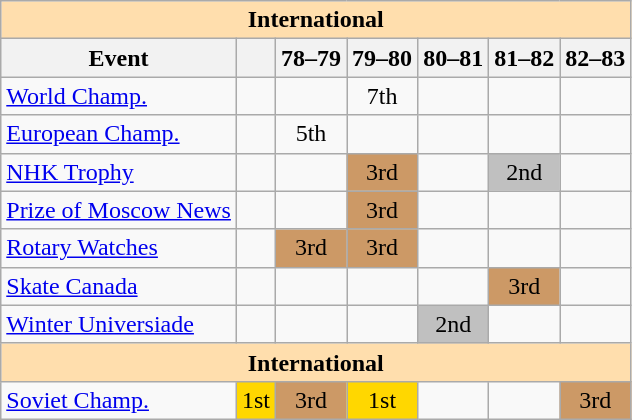<table class="wikitable" style="text-align:center">
<tr>
<th style="background-color: #ffdead; " colspan=7 align=center>International</th>
</tr>
<tr>
<th>Event</th>
<th></th>
<th>78–79</th>
<th>79–80</th>
<th>80–81</th>
<th>81–82</th>
<th>82–83</th>
</tr>
<tr>
<td align=left><a href='#'>World Champ.</a></td>
<td></td>
<td></td>
<td>7th</td>
<td></td>
<td></td>
<td></td>
</tr>
<tr>
<td align=left><a href='#'>European Champ.</a></td>
<td></td>
<td>5th</td>
<td></td>
<td></td>
<td></td>
<td></td>
</tr>
<tr>
<td align=left><a href='#'>NHK Trophy</a></td>
<td></td>
<td></td>
<td bgcolor=cc9966>3rd</td>
<td></td>
<td bgcolor=silver>2nd</td>
<td></td>
</tr>
<tr>
<td align=left><a href='#'>Prize of Moscow News</a></td>
<td></td>
<td></td>
<td bgcolor=cc9966>3rd</td>
<td></td>
<td></td>
<td></td>
</tr>
<tr>
<td align=left><a href='#'>Rotary Watches</a></td>
<td></td>
<td bgcolor=cc9966>3rd</td>
<td bgcolor=cc9966>3rd</td>
<td></td>
<td></td>
</tr>
<tr>
<td align=left><a href='#'>Skate Canada</a></td>
<td></td>
<td></td>
<td></td>
<td></td>
<td bgcolor=cc9966>3rd</td>
<td></td>
</tr>
<tr>
<td align=left><a href='#'>Winter Universiade</a></td>
<td></td>
<td></td>
<td></td>
<td bgcolor=silver>2nd</td>
<td></td>
<td></td>
</tr>
<tr>
<th style="background-color: #ffdead; " colspan=7 align=center>International</th>
</tr>
<tr>
<td align=left><a href='#'>Soviet Champ.</a></td>
<td bgcolor=gold>1st</td>
<td bgcolor=cc9966>3rd</td>
<td bgcolor=gold>1st</td>
<td></td>
<td></td>
<td bgcolor=cc9966>3rd</td>
</tr>
</table>
